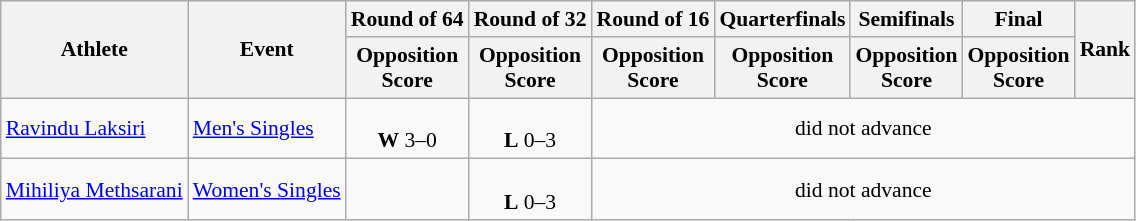<table class=wikitable style="font-size:90%">
<tr>
<th rowspan="2">Athlete</th>
<th rowspan="2">Event</th>
<th>Round of 64</th>
<th>Round of 32</th>
<th>Round of 16</th>
<th>Quarterfinals</th>
<th>Semifinals</th>
<th>Final</th>
<th rowspan=2>Rank</th>
</tr>
<tr>
<th>Opposition<br>Score</th>
<th>Opposition<br>Score</th>
<th>Opposition<br>Score</th>
<th>Opposition<br>Score</th>
<th>Opposition<br>Score</th>
<th>Opposition<br>Score</th>
</tr>
<tr align=center>
<td align=left><a href='#'>Ravindu Laksiri</a></td>
<td align=left><a href='#'>Men's Singles</a></td>
<td><br><strong>W</strong> 3–0</td>
<td><br><strong>L</strong> 0–3</td>
<td colspan=5>did not advance</td>
</tr>
<tr align=center>
<td align=left><a href='#'>Mihiliya Methsarani</a></td>
<td align=left><a href='#'>Women's Singles</a></td>
<td></td>
<td><br><strong>L</strong> 0–3</td>
<td colspan=5>did not advance</td>
</tr>
</table>
